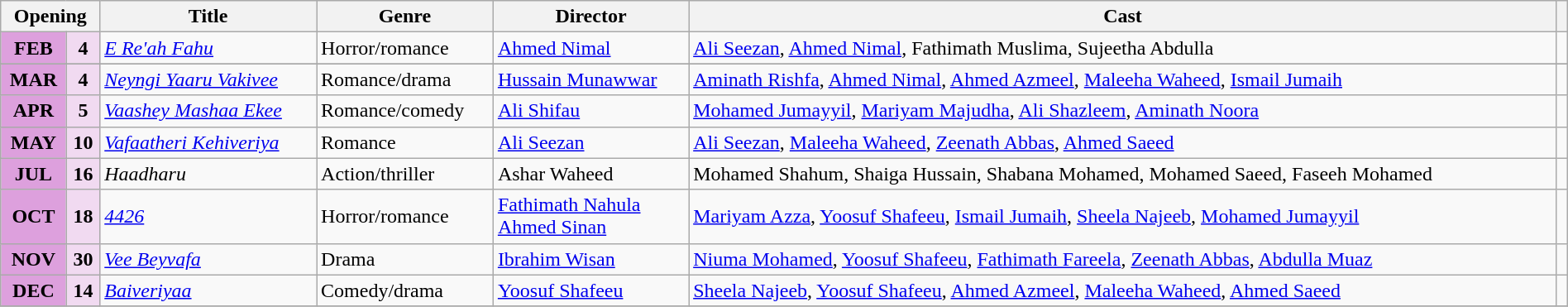<table class="wikitable plainrowheaders" width="100%">
<tr>
<th scope="col" colspan="2">Opening</th>
<th scope="col">Title</th>
<th scope="col">Genre</th>
<th scope="col">Director</th>
<th scope="col">Cast</th>
<th scope="col"></th>
</tr>
<tr>
<td style="text-align:center; background:plum; textcolor:#000;"><strong>FEB</strong></td>
<td style="text-align:center; background:#f1daf1;"><strong>4</strong></td>
<td><em><a href='#'>E Re'ah Fahu</a></em></td>
<td>Horror/romance</td>
<td><a href='#'>Ahmed Nimal</a></td>
<td><a href='#'>Ali Seezan</a>, <a href='#'>Ahmed Nimal</a>, Fathimath Muslima, Sujeetha Abdulla</td>
<td style="text-align:center;"></td>
</tr>
<tr>
</tr>
<tr>
<td style="text-align:center; background:plum; textcolor:#000;"><strong>MAR</strong></td>
<td style="text-align:center; background:#f1daf1;"><strong>4</strong></td>
<td><em><a href='#'>Neyngi Yaaru Vakivee</a></em></td>
<td>Romance/drama</td>
<td><a href='#'>Hussain Munawwar</a></td>
<td><a href='#'>Aminath Rishfa</a>, <a href='#'>Ahmed Nimal</a>, <a href='#'>Ahmed Azmeel</a>, <a href='#'>Maleeha Waheed</a>, <a href='#'>Ismail Jumaih</a></td>
<td style="text-align:center;"></td>
</tr>
<tr>
<td style="text-align:center; background:plum; textcolor:#000;"><strong>APR</strong></td>
<td style="text-align:center; background:#f1daf1;"><strong>5</strong></td>
<td><em><a href='#'>Vaashey Mashaa Ekee</a></em></td>
<td>Romance/comedy</td>
<td><a href='#'>Ali Shifau</a></td>
<td><a href='#'>Mohamed Jumayyil</a>, <a href='#'>Mariyam Majudha</a>, <a href='#'>Ali Shazleem</a>, <a href='#'>Aminath Noora</a></td>
<td style="text-align:center;"></td>
</tr>
<tr>
<td style="text-align:center; background:plum; textcolor:#000;"><strong>MAY</strong></td>
<td style="text-align:center; background:#f1daf1;"><strong>10</strong></td>
<td><em><a href='#'>Vafaatheri Kehiveriya</a></em></td>
<td>Romance</td>
<td><a href='#'>Ali Seezan</a></td>
<td><a href='#'>Ali Seezan</a>, <a href='#'>Maleeha Waheed</a>, <a href='#'>Zeenath Abbas</a>, <a href='#'>Ahmed Saeed</a></td>
<td style="text-align:center;"></td>
</tr>
<tr>
<td style="text-align:center; background:plum; textcolor:#000;"><strong>JUL</strong></td>
<td style="text-align:center; background:#f1daf1;"><strong>16</strong></td>
<td><em>Haadharu</em></td>
<td>Action/thriller</td>
<td>Ashar Waheed</td>
<td>Mohamed Shahum, Shaiga Hussain, Shabana Mohamed, Mohamed Saeed, Faseeh Mohamed</td>
<td style="text-align:center;"></td>
</tr>
<tr>
<td style="text-align:center; background:plum; textcolor:#000;"><strong>OCT</strong></td>
<td style="text-align:center; background:#f1daf1;"><strong>18</strong></td>
<td><em><a href='#'>4426</a></em></td>
<td>Horror/romance</td>
<td><a href='#'>Fathimath Nahula</a><br><a href='#'>Ahmed Sinan</a></td>
<td><a href='#'>Mariyam Azza</a>, <a href='#'>Yoosuf Shafeeu</a>, <a href='#'>Ismail Jumaih</a>, <a href='#'>Sheela Najeeb</a>, <a href='#'>Mohamed Jumayyil</a></td>
<td style="text-align:center;"></td>
</tr>
<tr>
<td style="text-align:center; background:plum; textcolor:#000;"><strong>NOV</strong></td>
<td style="text-align:center; background:#f1daf1;"><strong>30</strong></td>
<td><em><a href='#'>Vee Beyvafa</a></em></td>
<td>Drama</td>
<td><a href='#'>Ibrahim Wisan</a></td>
<td><a href='#'>Niuma Mohamed</a>, <a href='#'>Yoosuf Shafeeu</a>, <a href='#'>Fathimath Fareela</a>, <a href='#'>Zeenath Abbas</a>, <a href='#'>Abdulla Muaz</a></td>
<td style="text-align:center;"></td>
</tr>
<tr>
<td style="text-align:center; background:plum; textcolor:#000;"><strong>DEC</strong></td>
<td style="text-align:center; background:#f1daf1;"><strong>14</strong></td>
<td><em><a href='#'>Baiveriyaa</a></em></td>
<td>Comedy/drama</td>
<td><a href='#'>Yoosuf Shafeeu</a></td>
<td><a href='#'>Sheela Najeeb</a>, <a href='#'>Yoosuf Shafeeu</a>, <a href='#'>Ahmed Azmeel</a>, <a href='#'>Maleeha Waheed</a>, <a href='#'>Ahmed Saeed</a></td>
<td style="text-align:center;"></td>
</tr>
<tr>
</tr>
</table>
